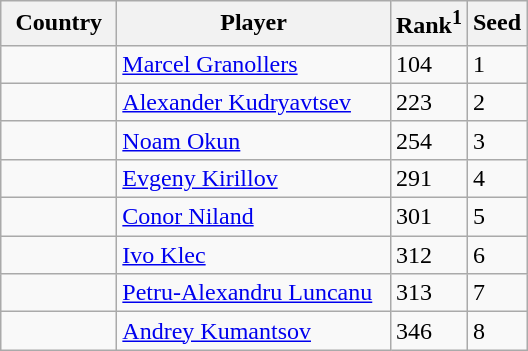<table class="sortable wikitable">
<tr>
<th width="70">Country</th>
<th width="175">Player</th>
<th>Rank<sup>1</sup></th>
<th>Seed</th>
</tr>
<tr>
<td></td>
<td><a href='#'>Marcel Granollers</a></td>
<td>104</td>
<td>1</td>
</tr>
<tr>
<td></td>
<td><a href='#'>Alexander Kudryavtsev</a></td>
<td>223</td>
<td>2</td>
</tr>
<tr>
<td></td>
<td><a href='#'>Noam Okun</a></td>
<td>254</td>
<td>3</td>
</tr>
<tr>
<td></td>
<td><a href='#'>Evgeny Kirillov</a></td>
<td>291</td>
<td>4</td>
</tr>
<tr>
<td></td>
<td><a href='#'>Conor Niland</a></td>
<td>301</td>
<td>5</td>
</tr>
<tr>
<td></td>
<td><a href='#'>Ivo Klec</a></td>
<td>312</td>
<td>6</td>
</tr>
<tr>
<td></td>
<td><a href='#'>Petru-Alexandru Luncanu</a></td>
<td>313</td>
<td>7</td>
</tr>
<tr>
<td></td>
<td><a href='#'>Andrey Kumantsov</a></td>
<td>346</td>
<td>8</td>
</tr>
</table>
